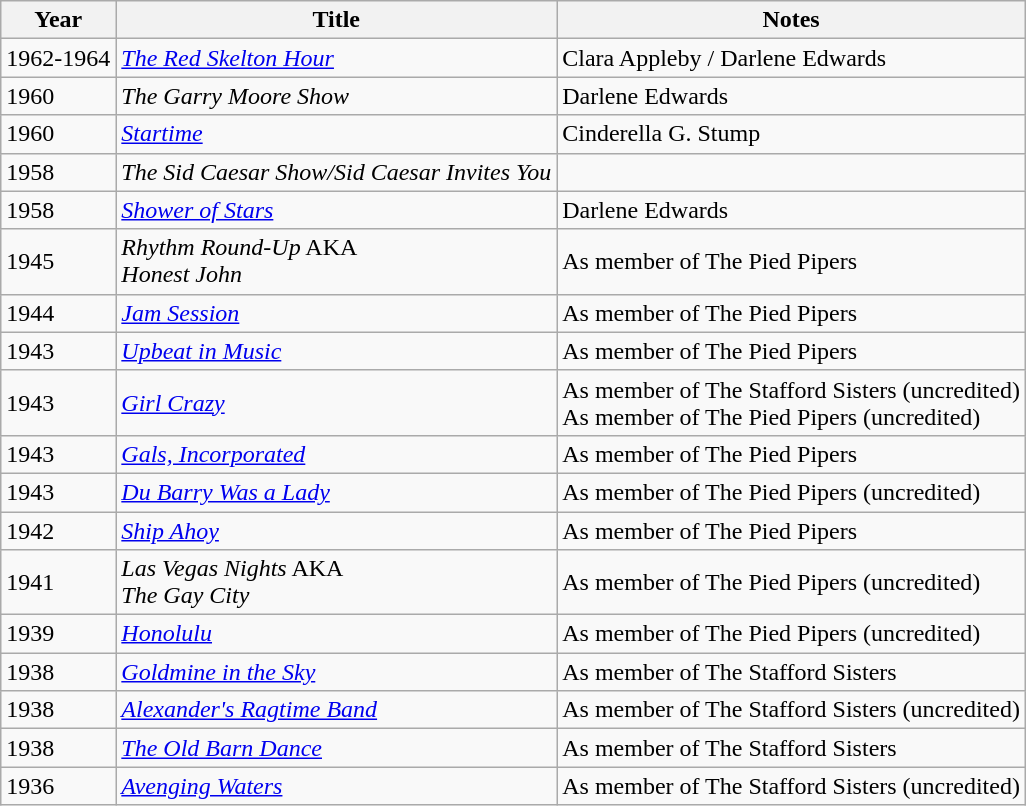<table class="wikitable">
<tr>
<th>Year</th>
<th>Title</th>
<th>Notes</th>
</tr>
<tr>
<td>1962-1964</td>
<td><em><a href='#'>The Red Skelton Hour</a></em></td>
<td>Clara Appleby / Darlene Edwards</td>
</tr>
<tr>
<td>1960</td>
<td><em>The Garry Moore Show</em></td>
<td>Darlene Edwards</td>
</tr>
<tr>
<td>1960</td>
<td><em><a href='#'>Startime</a></em></td>
<td>Cinderella G. Stump</td>
</tr>
<tr>
<td>1958</td>
<td><em>The Sid Caesar Show/Sid Caesar Invites You</em></td>
</tr>
<tr>
<td>1958</td>
<td><em><a href='#'>Shower of Stars</a></em></td>
<td>Darlene Edwards</td>
</tr>
<tr>
<td>1945</td>
<td><em>Rhythm Round-Up</em> AKA<br><em>Honest John</em></td>
<td>As member of The Pied Pipers</td>
</tr>
<tr>
<td>1944</td>
<td><em><a href='#'>Jam Session</a></em></td>
<td>As member of The Pied Pipers</td>
</tr>
<tr>
<td>1943</td>
<td><em><a href='#'>Upbeat in Music</a></em></td>
<td>As member of The Pied Pipers</td>
</tr>
<tr>
<td>1943</td>
<td><em><a href='#'>Girl Crazy</a></em></td>
<td>As member of The Stafford Sisters (uncredited)<br>As member of The Pied Pipers (uncredited)</td>
</tr>
<tr>
<td>1943</td>
<td><em><a href='#'>Gals, Incorporated</a></em></td>
<td>As member of The Pied Pipers</td>
</tr>
<tr>
<td>1943</td>
<td><em><a href='#'>Du Barry Was a Lady</a></em></td>
<td>As member of The Pied Pipers (uncredited)</td>
</tr>
<tr>
<td>1942</td>
<td><em><a href='#'>Ship Ahoy</a></em></td>
<td>As member of The Pied Pipers</td>
</tr>
<tr>
<td>1941</td>
<td><em>Las Vegas Nights</em> AKA<br><em>The Gay City</em></td>
<td>As member of The Pied Pipers (uncredited)</td>
</tr>
<tr>
<td>1939</td>
<td><em><a href='#'>Honolulu</a></em></td>
<td>As member of The Pied Pipers (uncredited)</td>
</tr>
<tr>
<td>1938</td>
<td><em><a href='#'>Goldmine in the Sky</a></em></td>
<td>As member of The Stafford Sisters</td>
</tr>
<tr>
<td>1938</td>
<td><em><a href='#'>Alexander's Ragtime Band</a></em></td>
<td>As member of The Stafford Sisters (uncredited)</td>
</tr>
<tr>
<td>1938</td>
<td><em><a href='#'>The Old Barn Dance</a></em></td>
<td>As member of The Stafford Sisters</td>
</tr>
<tr>
<td>1936</td>
<td><em><a href='#'>Avenging Waters</a></em></td>
<td>As member of The Stafford Sisters (uncredited)</td>
</tr>
</table>
